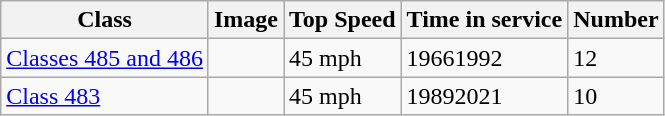<table class="wikitable">
<tr>
<th>Class</th>
<th>Image</th>
<th>Top Speed</th>
<th>Time in service</th>
<th>Number</th>
</tr>
<tr>
<td><a href='#'>Classes 485 and 486</a></td>
<td></td>
<td>45 mph</td>
<td>19661992</td>
<td>12</td>
</tr>
<tr>
<td><a href='#'>Class 483</a></td>
<td></td>
<td>45 mph</td>
<td>19892021</td>
<td>10</td>
</tr>
</table>
